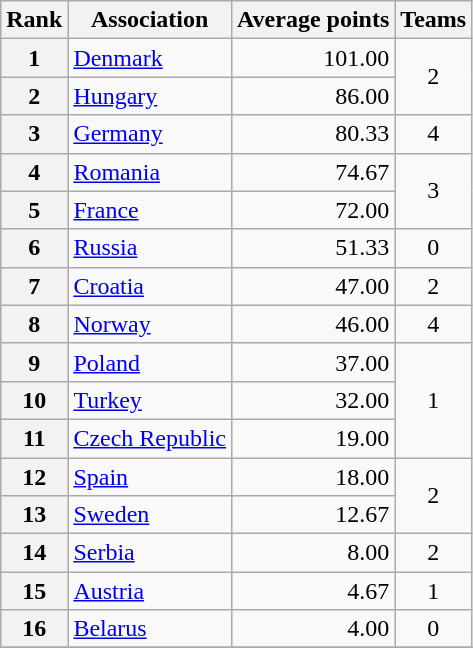<table class="wikitable">
<tr>
<th>Rank</th>
<th>Association</th>
<th>Average points</th>
<th>Teams</th>
</tr>
<tr>
<th>1</th>
<td> <a href='#'>Denmark</a></td>
<td align=right>101.00</td>
<td align=center rowspan=2>2</td>
</tr>
<tr>
<th>2</th>
<td> <a href='#'>Hungary</a></td>
<td align=right>86.00</td>
</tr>
<tr>
<th>3</th>
<td> <a href='#'>Germany</a></td>
<td align=right>80.33</td>
<td align=center rowspan=1>4</td>
</tr>
<tr>
<th>4</th>
<td> <a href='#'>Romania</a></td>
<td align=right>74.67</td>
<td align=center rowspan=2>3</td>
</tr>
<tr>
<th>5</th>
<td> <a href='#'>France</a></td>
<td align=right>72.00</td>
</tr>
<tr>
<th>6</th>
<td> <a href='#'>Russia</a></td>
<td align="right">51.33</td>
<td rowspan="1" align="center">0</td>
</tr>
<tr>
<th>7</th>
<td> <a href='#'>Croatia</a></td>
<td align="right">47.00</td>
<td rowspan="1" align="center">2</td>
</tr>
<tr>
<th>8</th>
<td> <a href='#'>Norway</a></td>
<td align="right">46.00</td>
<td rowspan="1" align="center">4</td>
</tr>
<tr>
<th>9</th>
<td> <a href='#'>Poland</a></td>
<td align="right">37.00</td>
<td rowspan="3" align="center">1</td>
</tr>
<tr>
<th>10</th>
<td> <a href='#'>Turkey</a></td>
<td align=right>32.00</td>
</tr>
<tr>
<th>11</th>
<td> <a href='#'>Czech Republic</a></td>
<td align=right>19.00</td>
</tr>
<tr>
<th>12</th>
<td> <a href='#'>Spain</a></td>
<td align="right">18.00</td>
<td rowspan="2" align="center">2</td>
</tr>
<tr>
<th>13</th>
<td> <a href='#'>Sweden</a></td>
<td align=right>12.67</td>
</tr>
<tr>
<th>14</th>
<td> <a href='#'>Serbia</a></td>
<td align="right">8.00</td>
<td rowspan="1" align="center">2</td>
</tr>
<tr>
<th>15</th>
<td> <a href='#'>Austria</a></td>
<td align="right">4.67</td>
<td rowspan="1" align="center">1</td>
</tr>
<tr>
<th>16</th>
<td> <a href='#'>Belarus</a></td>
<td align="right">4.00</td>
<td rowspan="1" align="center">0</td>
</tr>
<tr>
</tr>
</table>
